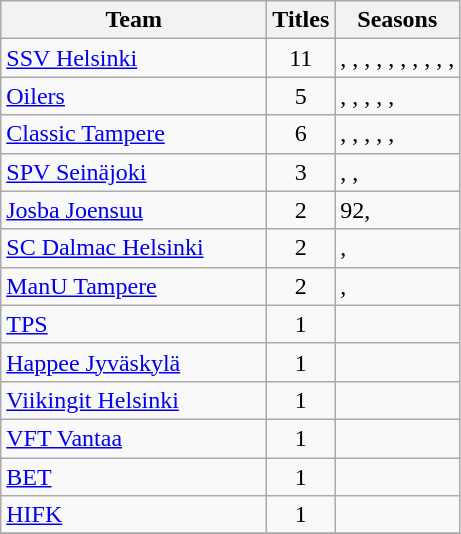<table class="wikitable" style="text-align:center">
<tr>
<th width=170>Team</th>
<th>Titles</th>
<th>Seasons</th>
</tr>
<tr>
<td align=left><a href='#'>SSV Helsinki</a></td>
<td>11</td>
<td align=left>, , , , , , , , , , </td>
</tr>
<tr>
<td align=left><a href='#'>Oilers</a></td>
<td>5</td>
<td align=left>, , , , , </td>
</tr>
<tr>
<td align=left><a href='#'>Classic Tampere</a></td>
<td>6</td>
<td align=left>, , , , , </td>
</tr>
<tr>
<td align=left><a href='#'>SPV Seinäjoki</a></td>
<td>3</td>
<td align=left>, , </td>
</tr>
<tr>
<td align=left><a href='#'>Josba Joensuu</a></td>
<td>2</td>
<td align=left>92, </td>
</tr>
<tr>
<td align=left><a href='#'>SC Dalmac Helsinki</a></td>
<td>2</td>
<td align=left>, </td>
</tr>
<tr>
<td align=left><a href='#'>ManU Tampere</a></td>
<td>2</td>
<td align=left>, </td>
</tr>
<tr>
<td align=left><a href='#'>TPS</a></td>
<td>1</td>
<td align=left></td>
</tr>
<tr>
<td align=left><a href='#'>Happee Jyväskylä</a></td>
<td>1</td>
<td align=left></td>
</tr>
<tr>
<td align=left><a href='#'>Viikingit Helsinki</a></td>
<td>1</td>
<td align=left></td>
</tr>
<tr>
<td align=left><a href='#'>VFT Vantaa</a></td>
<td>1</td>
<td align=left></td>
</tr>
<tr>
<td align=left><a href='#'>BET</a></td>
<td>1</td>
<td align=left></td>
</tr>
<tr>
<td align=left><a href='#'>HIFK</a></td>
<td>1</td>
<td align=left></td>
</tr>
<tr>
</tr>
</table>
